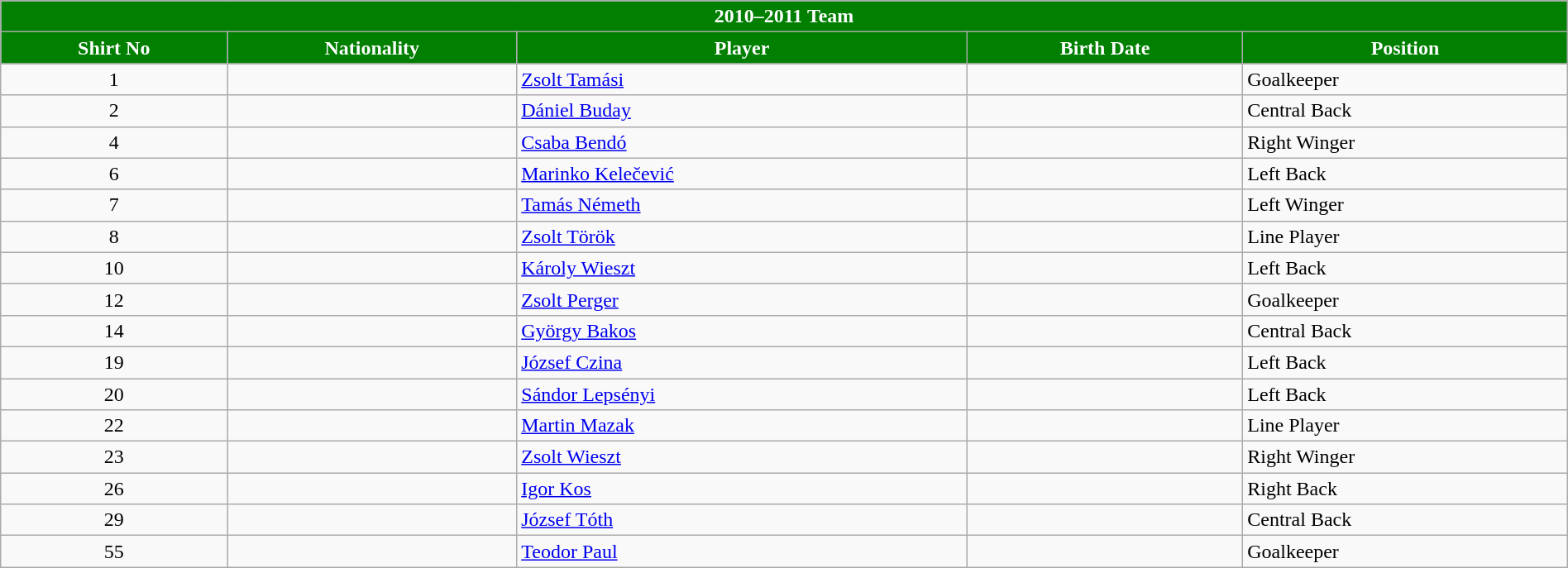<table class="wikitable collapsible collapsed" style="width:100%;">
<tr>
<th colspan=5 style="background-color:#007F00;color:#FFFFFF;text-align:center;"> <strong>2010–2011 Team</strong></th>
</tr>
<tr>
<th style="color:#FFFFFF; background:#007F00">Shirt No</th>
<th style="color:#FFFFFF; background:#007F00">Nationality</th>
<th style="color:#FFFFFF; background:#007F00">Player</th>
<th style="color:#FFFFFF; background:#007F00">Birth Date</th>
<th style="color:#FFFFFF; background:#007F00">Position</th>
</tr>
<tr>
<td align=center>1</td>
<td></td>
<td><a href='#'>Zsolt Tamási</a></td>
<td></td>
<td>Goalkeeper</td>
</tr>
<tr>
<td align=center>2</td>
<td></td>
<td><a href='#'>Dániel Buday</a></td>
<td></td>
<td>Central Back</td>
</tr>
<tr>
<td align=center>4</td>
<td></td>
<td><a href='#'>Csaba Bendó</a></td>
<td></td>
<td>Right Winger</td>
</tr>
<tr>
<td align=center>6</td>
<td></td>
<td><a href='#'>Marinko Kelečević</a></td>
<td></td>
<td>Left Back</td>
</tr>
<tr>
<td align=center>7</td>
<td></td>
<td><a href='#'>Tamás Németh</a></td>
<td></td>
<td>Left Winger</td>
</tr>
<tr>
<td align=center>8</td>
<td></td>
<td><a href='#'>Zsolt Török</a></td>
<td></td>
<td>Line Player</td>
</tr>
<tr>
<td align=center>10</td>
<td></td>
<td><a href='#'>Károly Wieszt</a></td>
<td></td>
<td>Left Back</td>
</tr>
<tr>
<td align=center>12</td>
<td></td>
<td><a href='#'>Zsolt Perger</a></td>
<td></td>
<td>Goalkeeper</td>
</tr>
<tr>
<td align=center>14</td>
<td></td>
<td><a href='#'>György Bakos</a></td>
<td></td>
<td>Central Back</td>
</tr>
<tr>
<td align=center>19</td>
<td></td>
<td><a href='#'>József Czina</a></td>
<td></td>
<td>Left Back</td>
</tr>
<tr>
<td align=center>20</td>
<td></td>
<td><a href='#'>Sándor Lepsényi</a></td>
<td></td>
<td>Left Back</td>
</tr>
<tr>
<td align=center>22</td>
<td></td>
<td><a href='#'>Martin Mazak</a></td>
<td></td>
<td>Line Player</td>
</tr>
<tr>
<td align=center>23</td>
<td></td>
<td><a href='#'>Zsolt Wieszt</a></td>
<td></td>
<td>Right Winger</td>
</tr>
<tr>
<td align=center>26</td>
<td></td>
<td><a href='#'>Igor Kos</a></td>
<td></td>
<td>Right Back</td>
</tr>
<tr>
<td align=center>29</td>
<td></td>
<td><a href='#'>József Tóth</a></td>
<td></td>
<td>Central Back</td>
</tr>
<tr>
<td align=center>55</td>
<td></td>
<td><a href='#'>Teodor Paul</a></td>
<td></td>
<td>Goalkeeper</td>
</tr>
</table>
